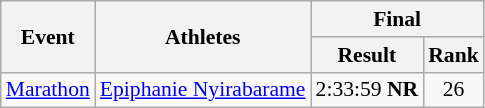<table class="wikitable" border="1" style="font-size:90%">
<tr>
<th rowspan="2">Event</th>
<th rowspan="2">Athletes</th>
<th colspan="2">Final</th>
</tr>
<tr>
<th>Result</th>
<th>Rank</th>
</tr>
<tr>
<td><a href='#'>Marathon</a></td>
<td><a href='#'>Epiphanie Nyirabarame</a></td>
<td align=center>2:33:59 <strong>NR</strong></td>
<td align=center>26</td>
</tr>
</table>
